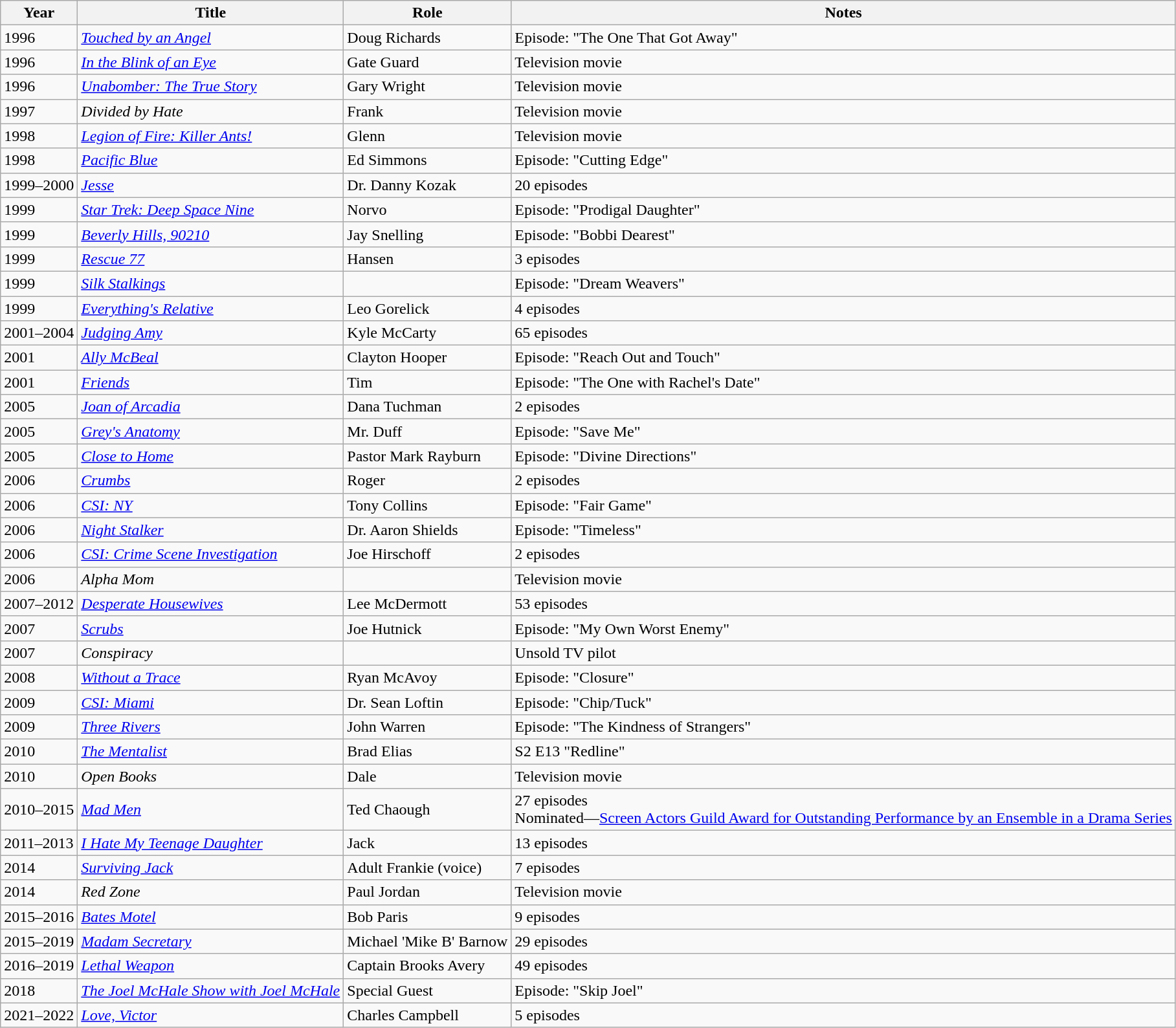<table class="wikitable sortable">
<tr>
<th>Year</th>
<th>Title</th>
<th>Role</th>
<th>Notes</th>
</tr>
<tr>
<td>1996</td>
<td><em><a href='#'>Touched by an Angel</a></em></td>
<td>Doug Richards</td>
<td>Episode: "The One That Got Away"</td>
</tr>
<tr>
<td>1996</td>
<td><em><a href='#'>In the Blink of an Eye</a></em></td>
<td>Gate Guard</td>
<td>Television movie</td>
</tr>
<tr>
<td>1996</td>
<td><em><a href='#'>Unabomber: The True Story</a></em></td>
<td>Gary Wright</td>
<td>Television movie</td>
</tr>
<tr>
<td>1997</td>
<td><em>Divided by Hate</em></td>
<td>Frank</td>
<td>Television movie</td>
</tr>
<tr>
<td>1998</td>
<td><em><a href='#'>Legion of Fire: Killer Ants!</a></em></td>
<td>Glenn</td>
<td>Television movie</td>
</tr>
<tr>
<td>1998</td>
<td><em><a href='#'>Pacific Blue</a></em></td>
<td>Ed Simmons</td>
<td>Episode: "Cutting Edge"</td>
</tr>
<tr>
<td>1999–2000</td>
<td><em><a href='#'>Jesse</a></em></td>
<td>Dr. Danny Kozak</td>
<td>20 episodes</td>
</tr>
<tr>
<td>1999</td>
<td><em><a href='#'>Star Trek: Deep Space Nine</a></em></td>
<td>Norvo</td>
<td>Episode: "Prodigal Daughter"</td>
</tr>
<tr>
<td>1999</td>
<td><em><a href='#'>Beverly Hills, 90210</a></em></td>
<td>Jay Snelling</td>
<td>Episode: "Bobbi Dearest"</td>
</tr>
<tr>
<td>1999</td>
<td><em><a href='#'>Rescue 77</a></em></td>
<td>Hansen</td>
<td>3 episodes</td>
</tr>
<tr>
<td>1999</td>
<td><em><a href='#'>Silk Stalkings</a></em></td>
<td></td>
<td>Episode: "Dream Weavers"</td>
</tr>
<tr>
<td>1999</td>
<td><em><a href='#'>Everything's Relative</a></em></td>
<td>Leo Gorelick</td>
<td>4 episodes</td>
</tr>
<tr>
<td>2001–2004</td>
<td><em><a href='#'>Judging Amy</a></em></td>
<td>Kyle McCarty</td>
<td>65 episodes</td>
</tr>
<tr>
<td>2001</td>
<td><em><a href='#'>Ally McBeal</a></em></td>
<td>Clayton Hooper</td>
<td>Episode: "Reach Out and Touch"</td>
</tr>
<tr>
<td>2001</td>
<td><em><a href='#'>Friends</a></em></td>
<td>Tim</td>
<td>Episode: "The One with Rachel's Date"</td>
</tr>
<tr>
<td>2005</td>
<td><em><a href='#'>Joan of Arcadia</a></em></td>
<td>Dana Tuchman</td>
<td>2 episodes</td>
</tr>
<tr>
<td>2005</td>
<td><em><a href='#'>Grey's Anatomy</a></em></td>
<td>Mr. Duff</td>
<td>Episode: "Save Me"</td>
</tr>
<tr>
<td>2005</td>
<td><em><a href='#'>Close to Home</a></em></td>
<td>Pastor Mark Rayburn</td>
<td>Episode: "Divine Directions"</td>
</tr>
<tr>
<td>2006</td>
<td><em><a href='#'>Crumbs</a></em></td>
<td>Roger</td>
<td>2 episodes</td>
</tr>
<tr>
<td>2006</td>
<td><em><a href='#'>CSI: NY</a></em></td>
<td>Tony Collins</td>
<td>Episode: "Fair Game"</td>
</tr>
<tr>
<td>2006</td>
<td><em><a href='#'>Night Stalker</a></em></td>
<td>Dr. Aaron Shields</td>
<td>Episode: "Timeless"</td>
</tr>
<tr>
<td>2006</td>
<td><em><a href='#'>CSI: Crime Scene Investigation</a></em></td>
<td>Joe Hirschoff</td>
<td>2 episodes</td>
</tr>
<tr>
<td>2006</td>
<td><em>Alpha Mom</em></td>
<td></td>
<td>Television movie</td>
</tr>
<tr>
<td>2007–2012</td>
<td><em><a href='#'>Desperate Housewives</a></em></td>
<td>Lee McDermott</td>
<td>53 episodes</td>
</tr>
<tr>
<td>2007</td>
<td><em><a href='#'>Scrubs</a></em></td>
<td>Joe Hutnick</td>
<td>Episode: "My Own Worst Enemy"</td>
</tr>
<tr>
<td>2007</td>
<td><em>Conspiracy</em></td>
<td></td>
<td>Unsold TV pilot</td>
</tr>
<tr>
<td>2008</td>
<td><em><a href='#'>Without a Trace</a></em></td>
<td>Ryan McAvoy</td>
<td>Episode: "Closure"</td>
</tr>
<tr>
<td>2009</td>
<td><em><a href='#'>CSI: Miami</a></em></td>
<td>Dr. Sean Loftin</td>
<td>Episode: "Chip/Tuck"</td>
</tr>
<tr>
<td>2009</td>
<td><em><a href='#'>Three Rivers</a></em></td>
<td>John Warren</td>
<td>Episode: "The Kindness of Strangers"</td>
</tr>
<tr>
<td>2010</td>
<td><em><a href='#'>The Mentalist</a></em></td>
<td>Brad Elias</td>
<td>S2 E13 "Redline"</td>
</tr>
<tr>
<td>2010</td>
<td><em>Open Books</em></td>
<td>Dale</td>
<td>Television movie</td>
</tr>
<tr>
<td>2010–2015</td>
<td><em><a href='#'>Mad Men</a></em></td>
<td>Ted Chaough</td>
<td>27 episodes<br>Nominated—<a href='#'>Screen Actors Guild Award for Outstanding Performance by an Ensemble in a Drama Series</a></td>
</tr>
<tr>
<td>2011–2013</td>
<td><em><a href='#'>I Hate My Teenage Daughter</a></em></td>
<td>Jack</td>
<td>13 episodes</td>
</tr>
<tr>
<td>2014</td>
<td><em><a href='#'>Surviving Jack</a></em></td>
<td>Adult Frankie (voice)</td>
<td>7 episodes</td>
</tr>
<tr>
<td>2014</td>
<td><em>Red Zone</em></td>
<td>Paul Jordan</td>
<td>Television movie</td>
</tr>
<tr>
<td>2015–2016</td>
<td><em><a href='#'>Bates Motel</a></em></td>
<td>Bob Paris</td>
<td>9 episodes</td>
</tr>
<tr>
<td>2015–2019</td>
<td><em><a href='#'>Madam Secretary</a></em></td>
<td>Michael 'Mike B' Barnow</td>
<td>29 episodes</td>
</tr>
<tr>
<td>2016–2019</td>
<td><em><a href='#'>Lethal Weapon</a></em></td>
<td>Captain Brooks Avery</td>
<td>49 episodes</td>
</tr>
<tr>
<td>2018</td>
<td><em><a href='#'>The Joel McHale Show with Joel McHale</a></em></td>
<td>Special Guest</td>
<td>Episode: "Skip Joel"</td>
</tr>
<tr>
<td>2021–2022</td>
<td><em><a href='#'>Love, Victor</a></em></td>
<td>Charles Campbell</td>
<td>5 episodes</td>
</tr>
</table>
